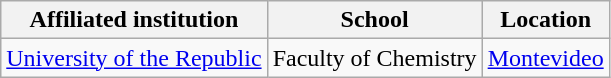<table class="wikitable sortable">
<tr>
<th>Affiliated institution</th>
<th>School</th>
<th>Location</th>
</tr>
<tr>
<td><a href='#'>University of the Republic</a></td>
<td>Faculty of Chemistry</td>
<td><a href='#'>Montevideo</a></td>
</tr>
</table>
